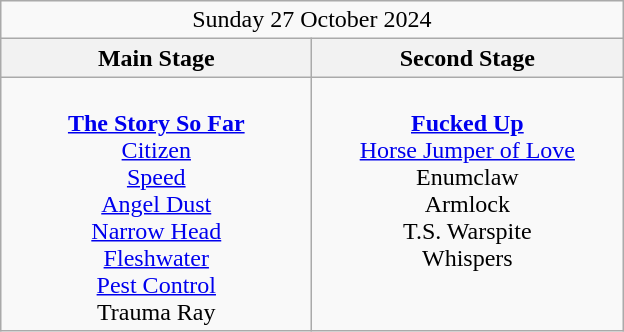<table class="wikitable">
<tr>
<td colspan="4" style="text-align:center;">Sunday 27 October 2024</td>
</tr>
<tr>
<th>Main Stage</th>
<th>Second Stage</th>
</tr>
<tr>
<td style="text-align:center; vertical-align:top; width:200px;"><br><strong><a href='#'>The Story So Far</a></strong><br>
<a href='#'>Citizen</a><br>
<a href='#'>Speed</a><br>
<a href='#'>Angel Dust</a><br>
<a href='#'>Narrow Head</a><br>
<a href='#'>Fleshwater</a><br>
<a href='#'>Pest Control</a><br>
Trauma Ray</td>
<td style="text-align:center; vertical-align:top; width:200px;"><br><strong><a href='#'>Fucked Up</a></strong><br>
<a href='#'>Horse Jumper of Love</a><br>
Enumclaw<br>
Armlock<br>
T.S. Warspite<br>
Whispers</td>
</tr>
</table>
